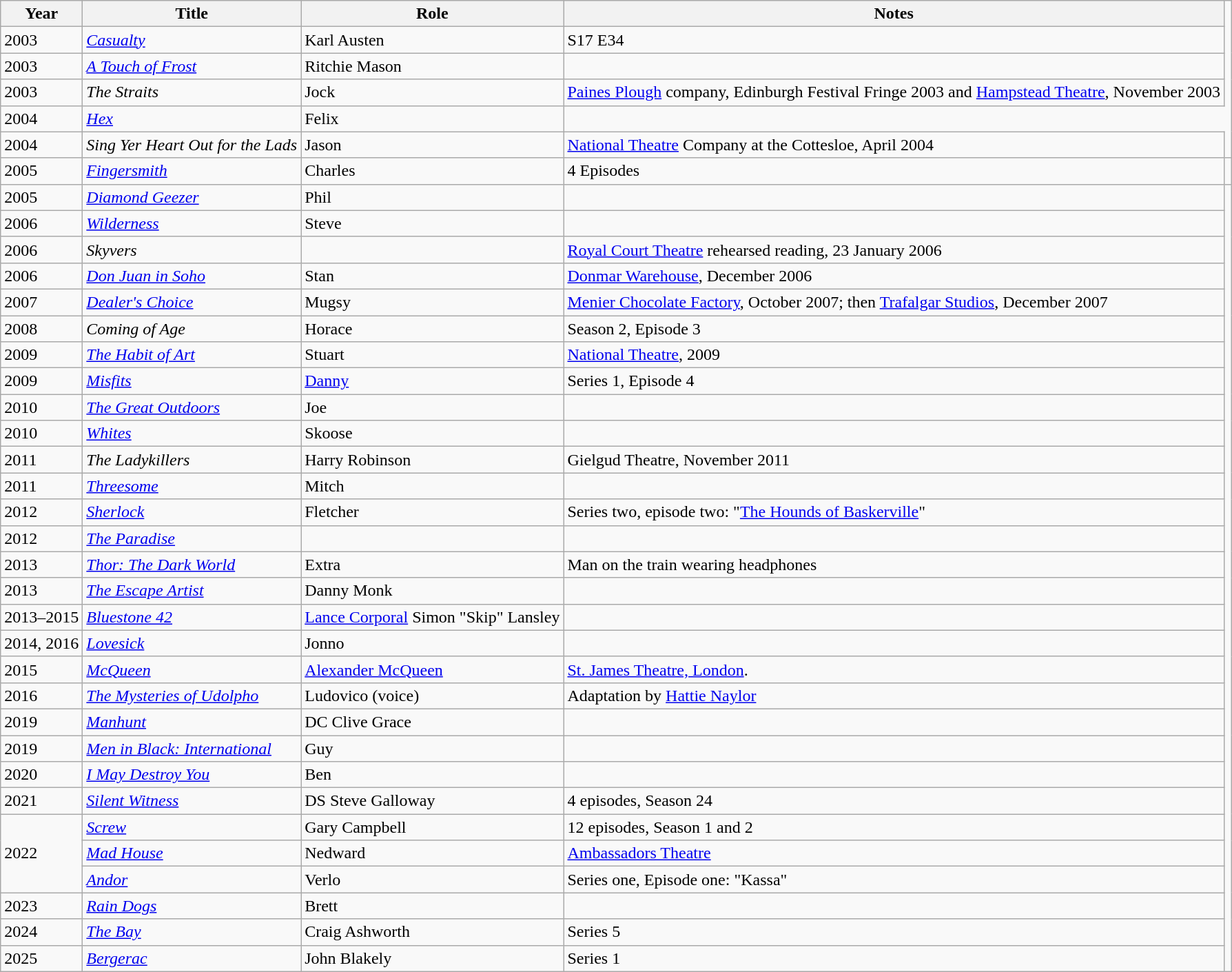<table class="wikitable">
<tr>
<th>Year</th>
<th>Title</th>
<th>Role</th>
<th>Notes</th>
</tr>
<tr>
<td>2003</td>
<td><em><a href='#'>Casualty</a></em></td>
<td>Karl Austen</td>
<td>S17 E34</td>
</tr>
<tr>
<td>2003</td>
<td><em><a href='#'>A Touch of Frost</a></em></td>
<td>Ritchie Mason</td>
<td></td>
</tr>
<tr>
<td>2003</td>
<td><em>The Straits</em></td>
<td>Jock</td>
<td><a href='#'>Paines Plough</a> company, Edinburgh Festival Fringe 2003 and <a href='#'>Hampstead Theatre</a>, November 2003</td>
</tr>
<tr>
<td>2004</td>
<td><em><a href='#'>Hex</a></em></td>
<td>Felix</td>
</tr>
<tr>
<td>2004</td>
<td><em>Sing Yer Heart Out for the Lads</em></td>
<td>Jason</td>
<td><a href='#'>National Theatre</a> Company at the Cottesloe, April 2004</td>
</tr>
<tr>
<td>2005</td>
<td><em><a href='#'>Fingersmith</a></em></td>
<td>Charles</td>
<td>4 Episodes</td>
<td></td>
</tr>
<tr>
<td>2005</td>
<td><em><a href='#'>Diamond Geezer</a></em></td>
<td>Phil</td>
<td></td>
</tr>
<tr>
<td>2006</td>
<td><em><a href='#'>Wilderness</a></em></td>
<td>Steve</td>
<td></td>
</tr>
<tr>
<td>2006</td>
<td><em>Skyvers</em></td>
<td></td>
<td><a href='#'>Royal Court Theatre</a> rehearsed reading, 23 January 2006</td>
</tr>
<tr>
<td>2006</td>
<td><em><a href='#'>Don Juan in Soho</a></em></td>
<td>Stan</td>
<td><a href='#'>Donmar Warehouse</a>, December 2006 </td>
</tr>
<tr>
<td>2007</td>
<td><em><a href='#'>Dealer's Choice</a></em></td>
<td>Mugsy</td>
<td><a href='#'>Menier Chocolate Factory</a>, October 2007; then <a href='#'>Trafalgar Studios</a>, December 2007 </td>
</tr>
<tr>
<td>2008</td>
<td><em>Coming of Age</em></td>
<td>Horace</td>
<td>Season 2, Episode 3</td>
</tr>
<tr>
<td>2009</td>
<td><em><a href='#'>The Habit of Art</a></em></td>
<td>Stuart</td>
<td><a href='#'>National Theatre</a>, 2009</td>
</tr>
<tr>
<td>2009</td>
<td><em><a href='#'>Misfits</a></em></td>
<td><a href='#'>Danny</a></td>
<td>Series 1, Episode 4</td>
</tr>
<tr>
<td>2010</td>
<td><em><a href='#'>The Great Outdoors</a></em></td>
<td>Joe</td>
<td></td>
</tr>
<tr>
<td>2010</td>
<td><em><a href='#'>Whites</a></em></td>
<td>Skoose</td>
<td></td>
</tr>
<tr>
<td>2011</td>
<td><em>The Ladykillers</em></td>
<td>Harry Robinson</td>
<td>Gielgud Theatre, November 2011</td>
</tr>
<tr>
<td>2011</td>
<td><em><a href='#'>Threesome</a></em></td>
<td>Mitch</td>
<td></td>
</tr>
<tr>
<td>2012</td>
<td><em><a href='#'>Sherlock</a></em></td>
<td>Fletcher</td>
<td>Series two, episode two: "<a href='#'>The Hounds of Baskerville</a>"</td>
</tr>
<tr>
<td>2012</td>
<td><em><a href='#'>The Paradise</a></em></td>
<td></td>
<td></td>
</tr>
<tr>
<td>2013</td>
<td><em><a href='#'>Thor: The Dark World</a></em></td>
<td>Extra</td>
<td>Man on the train wearing headphones</td>
</tr>
<tr>
<td>2013</td>
<td><em><a href='#'>The Escape Artist</a></em></td>
<td>Danny Monk</td>
<td></td>
</tr>
<tr>
<td>2013–2015</td>
<td><em><a href='#'>Bluestone 42</a></em></td>
<td><a href='#'>Lance Corporal</a> Simon "Skip" Lansley</td>
<td></td>
</tr>
<tr>
<td>2014, 2016</td>
<td><em><a href='#'>Lovesick</a></em></td>
<td>Jonno</td>
<td></td>
</tr>
<tr>
<td>2015</td>
<td><em><a href='#'>McQueen</a></em></td>
<td><a href='#'>Alexander McQueen</a></td>
<td><a href='#'>St. James Theatre, London</a>.</td>
</tr>
<tr>
<td>2016</td>
<td><em><a href='#'>The Mysteries of Udolpho</a></em></td>
<td>Ludovico (voice)</td>
<td>Adaptation by <a href='#'>Hattie Naylor</a></td>
</tr>
<tr>
<td>2019</td>
<td><em><a href='#'>Manhunt</a></em></td>
<td>DC Clive Grace</td>
<td></td>
</tr>
<tr>
<td>2019</td>
<td><em><a href='#'>Men in Black: International</a></em></td>
<td>Guy</td>
<td></td>
</tr>
<tr>
<td>2020</td>
<td><em><a href='#'>I May Destroy You</a></em></td>
<td>Ben</td>
<td></td>
</tr>
<tr>
<td>2021</td>
<td><em><a href='#'>Silent Witness</a></em></td>
<td>DS Steve Galloway</td>
<td>4 episodes, Season 24</td>
</tr>
<tr>
<td rowspan="3">2022</td>
<td><em><a href='#'>Screw</a></em></td>
<td>Gary Campbell</td>
<td>12 episodes, Season 1 and 2</td>
</tr>
<tr>
<td><a href='#'><em>Mad House</em></a></td>
<td>Nedward</td>
<td><a href='#'>Ambassadors Theatre</a></td>
</tr>
<tr>
<td><em><a href='#'>Andor</a></em></td>
<td>Verlo</td>
<td>Series one, Episode one: "Kassa"</td>
</tr>
<tr>
<td>2023</td>
<td><em><a href='#'>Rain Dogs</a></em></td>
<td>Brett</td>
<td></td>
</tr>
<tr>
<td>2024</td>
<td><em><a href='#'>The Bay</a></em></td>
<td>Craig Ashworth</td>
<td>Series 5</td>
</tr>
<tr>
<td>2025</td>
<td><em><a href='#'>Bergerac</a> </em></td>
<td>John Blakely</td>
<td>Series 1</td>
</tr>
</table>
